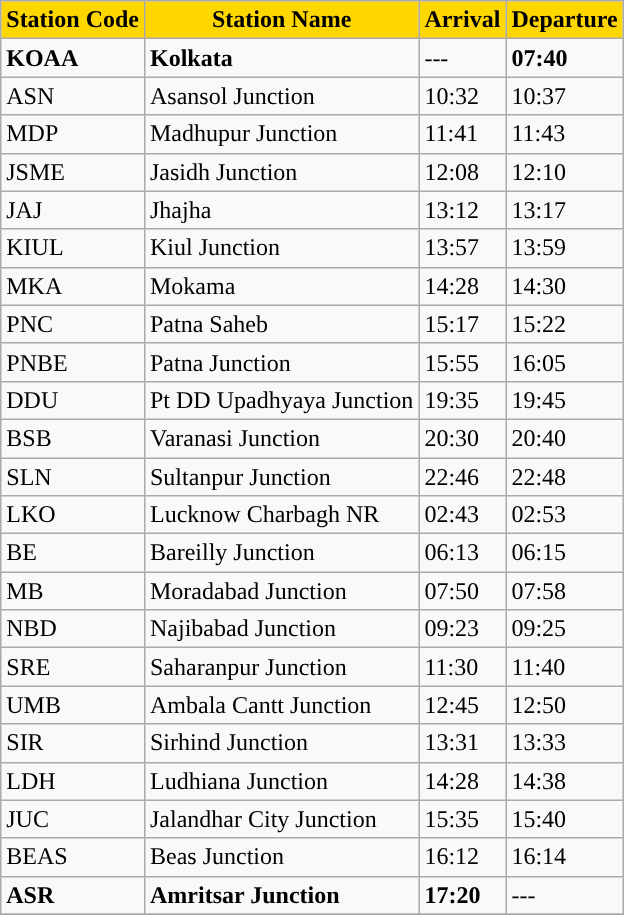<table class="wikitable">
<tr>
<th style="background:gold;">Station Code</th>
<th ! style="background:gold;">Station Name</th>
<th ! style="background:gold;">Arrival</th>
<th ! style="background:gold;">Departure</th>
</tr>
<tr>
<td><strong>KOAA</strong></td>
<td><strong>Kolkata</strong></td>
<td>---</td>
<td><strong>07:40</strong></td>
</tr>
<tr>
<td>ASN</td>
<td>Asansol Junction</td>
<td>10:32</td>
<td>10:37</td>
</tr>
<tr>
<td>MDP</td>
<td>Madhupur Junction</td>
<td>11:41</td>
<td>11:43</td>
</tr>
<tr>
<td>JSME</td>
<td>Jasidh Junction</td>
<td>12:08</td>
<td>12:10</td>
</tr>
<tr>
<td>JAJ</td>
<td>Jhajha</td>
<td>13:12</td>
<td>13:17</td>
</tr>
<tr>
<td>KIUL</td>
<td>Kiul Junction</td>
<td>13:57</td>
<td>13:59</td>
</tr>
<tr>
<td>MKA</td>
<td>Mokama</td>
<td>14:28</td>
<td>14:30</td>
</tr>
<tr>
<td>PNC</td>
<td>Patna Saheb</td>
<td>15:17</td>
<td>15:22</td>
</tr>
<tr>
<td>PNBE</td>
<td>Patna Junction</td>
<td>15:55</td>
<td>16:05</td>
</tr>
<tr>
<td>DDU</td>
<td>Pt DD Upadhyaya Junction</td>
<td>19:35</td>
<td>19:45</td>
</tr>
<tr>
<td>BSB</td>
<td>Varanasi Junction</td>
<td>20:30</td>
<td>20:40</td>
</tr>
<tr>
<td>SLN</td>
<td>Sultanpur Junction</td>
<td>22:46</td>
<td>22:48</td>
</tr>
<tr>
<td>LKO</td>
<td>Lucknow Charbagh NR</td>
<td>02:43</td>
<td>02:53</td>
</tr>
<tr>
<td>BE</td>
<td>Bareilly Junction</td>
<td>06:13</td>
<td>06:15</td>
</tr>
<tr>
<td>MB</td>
<td>Moradabad Junction</td>
<td>07:50</td>
<td>07:58</td>
</tr>
<tr>
<td>NBD</td>
<td>Najibabad Junction</td>
<td>09:23</td>
<td>09:25</td>
</tr>
<tr>
<td>SRE</td>
<td>Saharanpur Junction</td>
<td>11:30</td>
<td>11:40</td>
</tr>
<tr>
<td>UMB</td>
<td>Ambala Cantt Junction</td>
<td>12:45</td>
<td>12:50</td>
</tr>
<tr>
<td>SIR</td>
<td>Sirhind Junction</td>
<td>13:31</td>
<td>13:33</td>
</tr>
<tr>
<td>LDH</td>
<td>Ludhiana Junction</td>
<td>14:28</td>
<td>14:38</td>
</tr>
<tr>
<td>JUC</td>
<td>Jalandhar City Junction</td>
<td>15:35</td>
<td>15:40</td>
</tr>
<tr>
<td>BEAS</td>
<td>Beas Junction</td>
<td>16:12</td>
<td>16:14</td>
</tr>
<tr>
<td><strong>ASR</strong></td>
<td><strong>Amritsar Junction</strong></td>
<td><strong>17:20</strong></td>
<td>---</td>
</tr>
<tr>
</tr>
</table>
